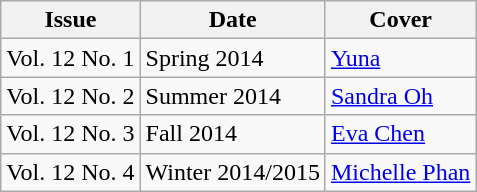<table class="wikitable">
<tr>
<th>Issue</th>
<th>Date</th>
<th>Cover</th>
</tr>
<tr>
<td>Vol. 12 No. 1</td>
<td>Spring 2014</td>
<td><a href='#'>Yuna</a></td>
</tr>
<tr>
<td>Vol. 12 No. 2</td>
<td>Summer 2014</td>
<td><a href='#'>Sandra Oh</a></td>
</tr>
<tr>
<td>Vol. 12 No. 3</td>
<td>Fall 2014</td>
<td><a href='#'>Eva Chen</a></td>
</tr>
<tr>
<td>Vol. 12 No. 4</td>
<td>Winter 2014/2015</td>
<td><a href='#'>Michelle Phan</a></td>
</tr>
</table>
